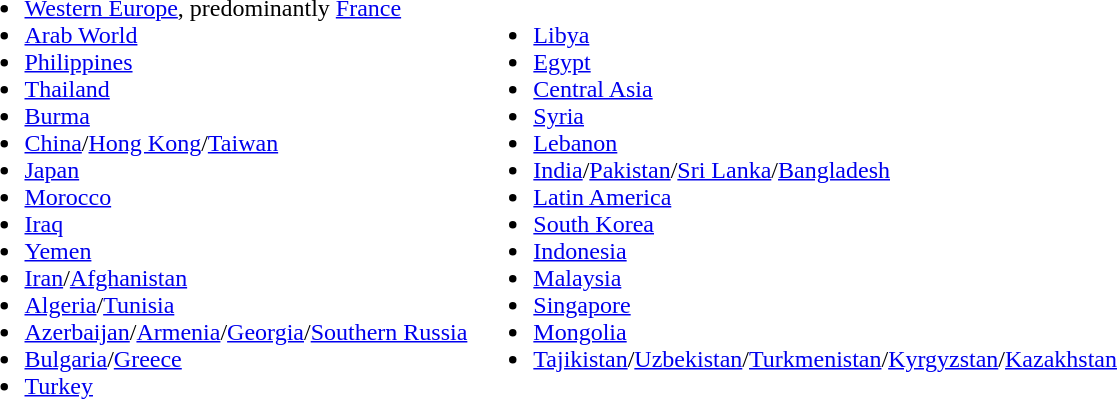<table>
<tr>
<td><br><ul><li><a href='#'>Western Europe</a>, predominantly <a href='#'>France</a></li><li><a href='#'>Arab World</a></li><li><a href='#'>Philippines</a></li><li><a href='#'>Thailand</a></li><li><a href='#'>Burma</a></li><li><a href='#'>China</a>/<a href='#'>Hong Kong</a>/<a href='#'>Taiwan</a></li><li><a href='#'>Japan</a></li><li><a href='#'>Morocco</a></li><li><a href='#'>Iraq</a></li><li><a href='#'>Yemen</a></li><li><a href='#'>Iran</a>/<a href='#'>Afghanistan</a></li><li><a href='#'>Algeria</a>/<a href='#'>Tunisia</a></li><li><a href='#'>Azerbaijan</a>/<a href='#'>Armenia</a>/<a href='#'>Georgia</a>/<a href='#'>Southern Russia</a></li><li><a href='#'>Bulgaria</a>/<a href='#'>Greece</a></li><li><a href='#'>Turkey</a></li></ul></td>
<td><br><ul><li><a href='#'>Libya</a></li><li><a href='#'>Egypt</a></li><li><a href='#'>Central Asia</a></li><li><a href='#'>Syria</a></li><li><a href='#'>Lebanon</a></li><li><a href='#'>India</a>/<a href='#'>Pakistan</a>/<a href='#'>Sri Lanka</a>/<a href='#'>Bangladesh</a></li><li><a href='#'>Latin America</a></li><li><a href='#'>South Korea</a></li><li><a href='#'>Indonesia</a></li><li><a href='#'>Malaysia</a></li><li><a href='#'>Singapore</a></li><li><a href='#'>Mongolia</a></li><li><a href='#'>Tajikistan</a>/<a href='#'>Uzbekistan</a>/<a href='#'>Turkmenistan</a>/<a href='#'>Kyrgyzstan</a>/<a href='#'>Kazakhstan</a></li></ul></td>
</tr>
</table>
